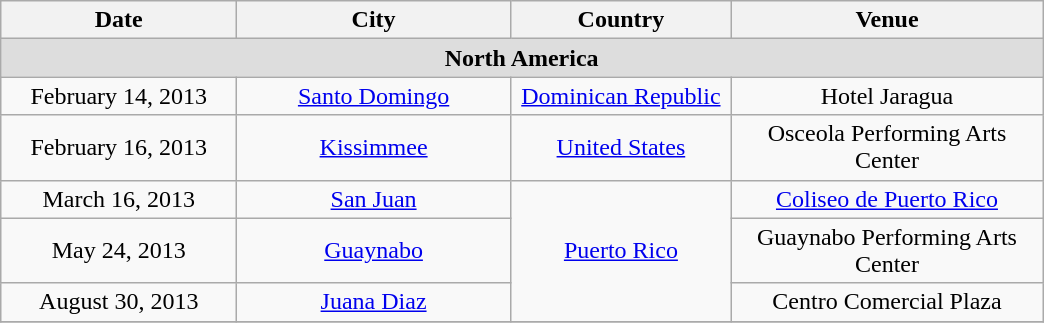<table class="wikitable">
<tr>
<th width="150" rowspan="1">Date</th>
<th width="175" rowspan="1">City</th>
<th width="140" rowspan="1">Country</th>
<th width="200" rowspan="1">Venue</th>
</tr>
<tr bgcolor="#DDDDDD">
<td colspan=8 align=center><strong>North America</strong></td>
</tr>
<tr>
<td align="center">February 14, 2013</td>
<td align="center"><a href='#'>Santo Domingo</a></td>
<td align="center"><a href='#'>Dominican Republic</a></td>
<td align="center">Hotel Jaragua</td>
</tr>
<tr>
<td align="center">February 16, 2013</td>
<td align="center"><a href='#'>Kissimmee</a></td>
<td align="center"><a href='#'>United States</a></td>
<td align="center">Osceola Performing Arts Center</td>
</tr>
<tr>
<td align="center">March 16, 2013</td>
<td align="center"><a href='#'>San Juan</a></td>
<td align="center" rowspan="3"><a href='#'>Puerto Rico</a></td>
<td align="center"><a href='#'>Coliseo de Puerto Rico</a></td>
</tr>
<tr>
<td align="center">May 24, 2013</td>
<td align="center"><a href='#'>Guaynabo</a></td>
<td align="center">Guaynabo Performing Arts Center</td>
</tr>
<tr>
<td align="center">August 30, 2013</td>
<td align="center"><a href='#'>Juana Diaz</a></td>
<td align="center">Centro Comercial Plaza</td>
</tr>
<tr>
</tr>
</table>
